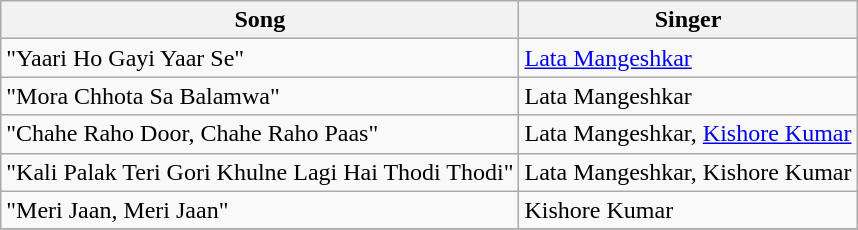<table class="wikitable">
<tr>
<th>Song</th>
<th>Singer</th>
</tr>
<tr>
<td>"Yaari Ho Gayi Yaar Se"</td>
<td><a href='#'>Lata Mangeshkar</a></td>
</tr>
<tr>
<td>"Mora Chhota Sa Balamwa"</td>
<td>Lata Mangeshkar</td>
</tr>
<tr>
<td>"Chahe Raho Door, Chahe Raho Paas"</td>
<td>Lata Mangeshkar, <a href='#'>Kishore Kumar</a></td>
</tr>
<tr>
<td>"Kali Palak Teri Gori Khulne Lagi Hai Thodi Thodi"</td>
<td>Lata Mangeshkar, Kishore Kumar</td>
</tr>
<tr>
<td>"Meri Jaan, Meri Jaan"</td>
<td>Kishore Kumar</td>
</tr>
<tr>
</tr>
</table>
